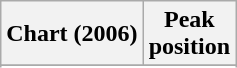<table class="wikitable sortable plainrowheaders">
<tr>
<th>Chart (2006)</th>
<th>Peak<br>position</th>
</tr>
<tr>
</tr>
<tr>
</tr>
<tr>
</tr>
</table>
